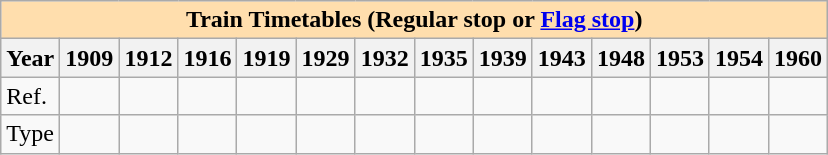<table class="wikitable">
<tr>
<th colspan="15" style="background:#ffdead;">Train Timetables (Regular stop or <a href='#'>Flag stop</a>)</th>
</tr>
<tr>
<th>Year</th>
<th>1909</th>
<th>1912</th>
<th>1916</th>
<th>1919</th>
<th>1929</th>
<th>1932</th>
<th>1935</th>
<th>1939</th>
<th>1943</th>
<th>1948</th>
<th>1953</th>
<th>1954</th>
<th>1960</th>
</tr>
<tr>
<td>Ref.</td>
<td></td>
<td></td>
<td></td>
<td></td>
<td></td>
<td></td>
<td></td>
<td></td>
<td></td>
<td></td>
<td></td>
<td></td>
<td></td>
</tr>
<tr>
<td>Type</td>
<td></td>
<td></td>
<td></td>
<td></td>
<td></td>
<td></td>
<td></td>
<td></td>
<td></td>
<td></td>
<td></td>
<td></td>
<td></td>
</tr>
</table>
